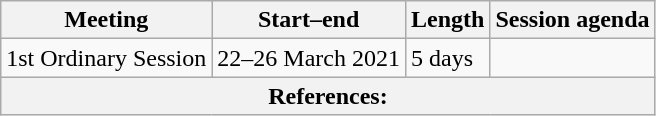<table class="wikitable sortable">
<tr>
<th scope="col">Meeting</th>
<th scope="col">Start–end</th>
<th scope="col">Length</th>
<th scope="col">Session agenda</th>
</tr>
<tr>
<td>1st Ordinary Session</td>
<td>22–26 March 2021</td>
<td>5 days</td>
<td></td>
</tr>
<tr>
<th colspan="8" unsortable><strong>References:</strong><br></th>
</tr>
</table>
